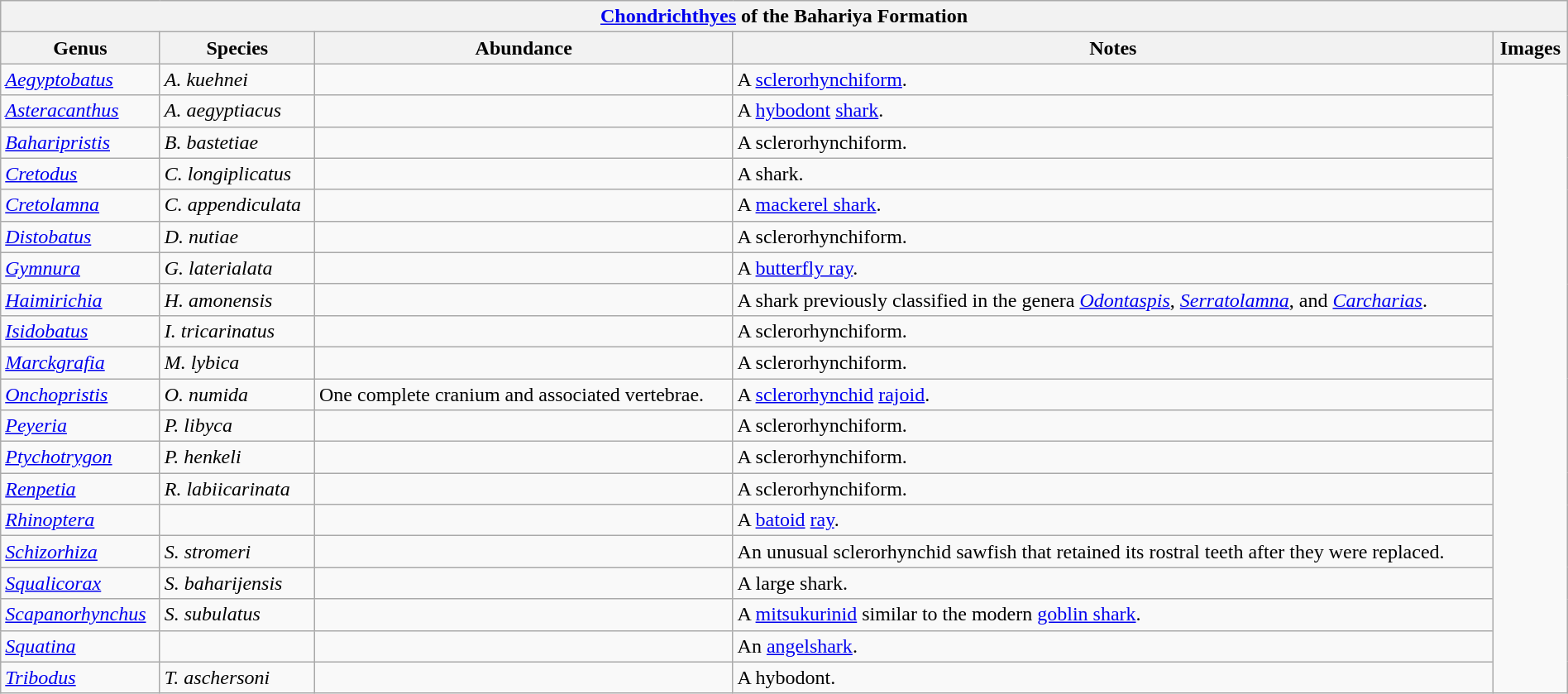<table class="wikitable" align="center" width="100%">
<tr>
<th colspan="5" align="center"><strong><a href='#'>Chondrichthyes</a> of the Bahariya Formation</strong></th>
</tr>
<tr>
<th>Genus</th>
<th>Species</th>
<th>Abundance</th>
<th>Notes</th>
<th>Images</th>
</tr>
<tr>
<td><em><a href='#'>Aegyptobatus</a></em></td>
<td><em>A. kuehnei</em></td>
<td></td>
<td>A <a href='#'>sclerorhynchiform</a>.</td>
<td rowspan="20"><br><br><br><br><br>

</td>
</tr>
<tr>
<td><em><a href='#'>Asteracanthus</a></em></td>
<td><em>A. aegyptiacus</em></td>
<td></td>
<td>A <a href='#'>hybodont</a> <a href='#'>shark</a>.</td>
</tr>
<tr>
<td><em><a href='#'>Baharipristis</a></em></td>
<td><em>B. bastetiae</em></td>
<td></td>
<td>A sclerorhynchiform.</td>
</tr>
<tr>
<td><em><a href='#'>Cretodus</a></em></td>
<td><em>C. longiplicatus</em></td>
<td></td>
<td>A shark.</td>
</tr>
<tr>
<td><em><a href='#'>Cretolamna</a></em></td>
<td><em>C. appendiculata</em></td>
<td></td>
<td>A <a href='#'>mackerel shark</a>.</td>
</tr>
<tr>
<td><em><a href='#'>Distobatus</a></em></td>
<td><em>D. nutiae</em></td>
<td></td>
<td>A sclerorhynchiform.</td>
</tr>
<tr>
<td><em><a href='#'>Gymnura</a></em></td>
<td><em>G. laterialata</em></td>
<td></td>
<td>A <a href='#'>butterfly ray</a>.</td>
</tr>
<tr>
<td><em><a href='#'>Haimirichia</a></em></td>
<td><em>H. amonensis</em></td>
<td></td>
<td>A shark previously classified in the genera <em><a href='#'>Odontaspis</a></em>, <em><a href='#'>Serratolamna</a></em>, and <em><a href='#'>Carcharias</a></em>.</td>
</tr>
<tr>
<td><em><a href='#'>Isidobatus</a></em></td>
<td><em>I. tricarinatus</em></td>
<td></td>
<td>A sclerorhynchiform.</td>
</tr>
<tr>
<td><em><a href='#'>Marckgrafia</a></em></td>
<td><em>M. lybica</em></td>
<td></td>
<td>A sclerorhynchiform.</td>
</tr>
<tr>
<td><em><a href='#'>Onchopristis</a></em></td>
<td><em>O. numida</em></td>
<td>One complete cranium and associated vertebrae.</td>
<td>A <a href='#'>sclerorhynchid</a> <a href='#'>rajoid</a>.</td>
</tr>
<tr>
<td><em><a href='#'>Peyeria</a></em></td>
<td><em>P. libyca</em></td>
<td></td>
<td>A sclerorhynchiform.</td>
</tr>
<tr>
<td><em><a href='#'>Ptychotrygon</a></em></td>
<td><em>P. henkeli</em></td>
<td></td>
<td>A sclerorhynchiform.</td>
</tr>
<tr>
<td><em><a href='#'>Renpetia</a></em></td>
<td><em>R. labiicarinata</em></td>
<td></td>
<td>A sclerorhynchiform.</td>
</tr>
<tr>
<td><em><a href='#'>Rhinoptera</a></em></td>
<td></td>
<td></td>
<td>A <a href='#'>batoid</a> <a href='#'>ray</a>.</td>
</tr>
<tr>
<td><em><a href='#'>Schizorhiza</a></em></td>
<td><em>S. stromeri</em></td>
<td></td>
<td>An unusual sclerorhynchid sawfish that retained its rostral teeth after they were replaced.</td>
</tr>
<tr>
<td><em><a href='#'>Squalicorax</a></em></td>
<td><em>S. baharijensis</em></td>
<td></td>
<td>A large shark.</td>
</tr>
<tr>
<td><em><a href='#'>Scapanorhynchus</a></em></td>
<td><em>S. subulatus</em></td>
<td></td>
<td>A <a href='#'>mitsukurinid</a> similar to the modern <a href='#'>goblin shark</a>.</td>
</tr>
<tr>
<td><em><a href='#'>Squatina</a></em></td>
<td></td>
<td></td>
<td>An <a href='#'>angelshark</a>.</td>
</tr>
<tr>
<td><em><a href='#'>Tribodus</a></em></td>
<td><em>T. aschersoni</em></td>
<td></td>
<td>A hybodont.</td>
</tr>
</table>
